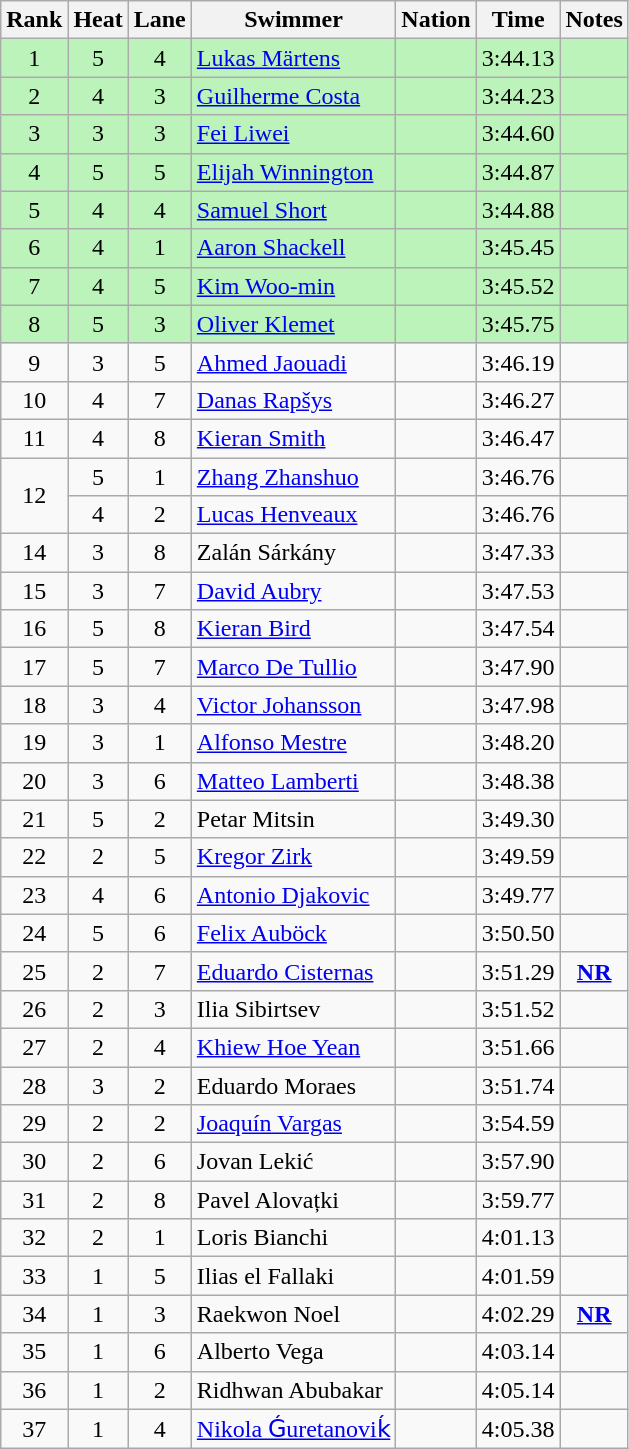<table class="wikitable sortable mw-collapsible" style="text-align:center">
<tr>
<th scope="col">Rank</th>
<th scope="col">Heat</th>
<th scope="col">Lane</th>
<th scope="col">Swimmer</th>
<th scope="col">Nation</th>
<th scope="col">Time</th>
<th scope="col">Notes</th>
</tr>
<tr bgcolor="bbf3bb">
<td>1</td>
<td>5</td>
<td>4</td>
<td align="left"><a href='#'>Lukas Märtens</a></td>
<td align="left"></td>
<td>3:44.13</td>
<td></td>
</tr>
<tr bgcolor="bbf3bb">
<td>2</td>
<td>4</td>
<td>3</td>
<td align="left"><a href='#'>Guilherme Costa</a></td>
<td align="left"></td>
<td>3:44.23</td>
<td></td>
</tr>
<tr bgcolor="bbf3bb">
<td>3</td>
<td>3</td>
<td>3</td>
<td align="left"><a href='#'>Fei Liwei</a></td>
<td align="left"></td>
<td>3:44.60</td>
<td></td>
</tr>
<tr bgcolor="bbf3bb">
<td>4</td>
<td>5</td>
<td>5</td>
<td align="left"><a href='#'>Elijah Winnington</a></td>
<td align="left"></td>
<td>3:44.87</td>
<td></td>
</tr>
<tr bgcolor="bbf3bb">
<td>5</td>
<td>4</td>
<td>4</td>
<td align="left"><a href='#'>Samuel Short</a></td>
<td align="left"></td>
<td>3:44.88</td>
<td></td>
</tr>
<tr bgcolor="bbf3bb">
<td>6</td>
<td>4</td>
<td>1</td>
<td align="left"><a href='#'>Aaron Shackell</a></td>
<td align="left"></td>
<td>3:45.45</td>
<td></td>
</tr>
<tr bgcolor="bbf3bb">
<td>7</td>
<td>4</td>
<td>5</td>
<td align="left"><a href='#'>Kim Woo-min</a></td>
<td align="left"></td>
<td>3:45.52</td>
<td></td>
</tr>
<tr bgcolor="bbf3bb">
<td>8</td>
<td>5</td>
<td>3</td>
<td align="left"><a href='#'>Oliver Klemet</a></td>
<td align="left"></td>
<td>3:45.75</td>
<td></td>
</tr>
<tr>
<td>9</td>
<td>3</td>
<td>5</td>
<td align="left"><a href='#'>Ahmed Jaouadi</a></td>
<td align="left"></td>
<td>3:46.19</td>
<td></td>
</tr>
<tr>
<td>10</td>
<td>4</td>
<td>7</td>
<td align="left"><a href='#'>Danas Rapšys</a></td>
<td align="left"></td>
<td>3:46.27</td>
<td></td>
</tr>
<tr>
<td>11</td>
<td>4</td>
<td>8</td>
<td align="left"><a href='#'>Kieran Smith</a></td>
<td align="left"></td>
<td>3:46.47</td>
<td></td>
</tr>
<tr>
<td rowspan="2">12</td>
<td>5</td>
<td>1</td>
<td align="left"><a href='#'>Zhang Zhanshuo</a></td>
<td align="left"></td>
<td>3:46.76</td>
<td></td>
</tr>
<tr>
<td>4</td>
<td>2</td>
<td align="left"><a href='#'>Lucas Henveaux</a></td>
<td align="left"></td>
<td>3:46.76</td>
<td></td>
</tr>
<tr>
<td>14</td>
<td>3</td>
<td>8</td>
<td align="left">Zalán Sárkány</td>
<td align="left"></td>
<td>3:47.33</td>
<td></td>
</tr>
<tr>
<td>15</td>
<td>3</td>
<td>7</td>
<td align="left"><a href='#'>David Aubry</a></td>
<td align="left"></td>
<td>3:47.53</td>
<td></td>
</tr>
<tr>
<td>16</td>
<td>5</td>
<td>8</td>
<td align="left"><a href='#'>Kieran Bird</a></td>
<td align="left"></td>
<td>3:47.54</td>
<td></td>
</tr>
<tr>
<td>17</td>
<td>5</td>
<td>7</td>
<td align="left"><a href='#'>Marco De Tullio</a></td>
<td align="left"></td>
<td>3:47.90</td>
<td></td>
</tr>
<tr>
<td>18</td>
<td>3</td>
<td>4</td>
<td align="left"><a href='#'>Victor Johansson</a></td>
<td align="left"></td>
<td>3:47.98</td>
<td></td>
</tr>
<tr>
<td>19</td>
<td>3</td>
<td>1</td>
<td align="left"><a href='#'>Alfonso Mestre</a></td>
<td align="left"></td>
<td>3:48.20</td>
<td></td>
</tr>
<tr>
<td>20</td>
<td>3</td>
<td>6</td>
<td align="left"><a href='#'>Matteo Lamberti</a></td>
<td align="left"></td>
<td>3:48.38</td>
<td></td>
</tr>
<tr>
<td>21</td>
<td>5</td>
<td>2</td>
<td align="left">Petar Mitsin</td>
<td align="left"></td>
<td>3:49.30</td>
<td></td>
</tr>
<tr>
<td>22</td>
<td>2</td>
<td>5</td>
<td align="left"><a href='#'>Kregor Zirk</a></td>
<td align="left"></td>
<td>3:49.59</td>
<td></td>
</tr>
<tr>
<td>23</td>
<td>4</td>
<td>6</td>
<td align="left"><a href='#'>Antonio Djakovic</a></td>
<td align="left"></td>
<td>3:49.77</td>
<td></td>
</tr>
<tr>
<td>24</td>
<td>5</td>
<td>6</td>
<td align="left"><a href='#'>Felix Auböck</a></td>
<td align="left"></td>
<td>3:50.50</td>
<td></td>
</tr>
<tr>
<td>25</td>
<td>2</td>
<td>7</td>
<td align="left"><a href='#'>Eduardo Cisternas</a></td>
<td align="left"></td>
<td>3:51.29</td>
<td><strong><a href='#'>NR</a></strong></td>
</tr>
<tr>
<td>26</td>
<td>2</td>
<td>3</td>
<td align="left">Ilia Sibirtsev</td>
<td align="left"></td>
<td>3:51.52</td>
<td></td>
</tr>
<tr>
<td>27</td>
<td>2</td>
<td>4</td>
<td align="left"><a href='#'>Khiew Hoe Yean</a></td>
<td align="left"></td>
<td>3:51.66</td>
<td></td>
</tr>
<tr>
<td>28</td>
<td>3</td>
<td>2</td>
<td align="left">Eduardo Moraes</td>
<td align="left"></td>
<td>3:51.74</td>
<td></td>
</tr>
<tr>
<td>29</td>
<td>2</td>
<td>2</td>
<td align="left"><a href='#'>Joaquín Vargas</a></td>
<td align="left"></td>
<td>3:54.59</td>
<td></td>
</tr>
<tr>
<td>30</td>
<td>2</td>
<td>6</td>
<td align="left">Jovan Lekić</td>
<td align="left"></td>
<td>3:57.90</td>
<td></td>
</tr>
<tr>
<td>31</td>
<td>2</td>
<td>8</td>
<td align="left">Pavel Alovațki</td>
<td align="left"></td>
<td>3:59.77</td>
<td></td>
</tr>
<tr>
<td>32</td>
<td>2</td>
<td>1</td>
<td align="left">Loris Bianchi</td>
<td align="left"></td>
<td>4:01.13</td>
<td></td>
</tr>
<tr>
<td>33</td>
<td>1</td>
<td>5</td>
<td align="left">Ilias el Fallaki</td>
<td align="left"></td>
<td>4:01.59</td>
<td></td>
</tr>
<tr>
<td>34</td>
<td>1</td>
<td>3</td>
<td align="left">Raekwon Noel</td>
<td align="left"></td>
<td>4:02.29</td>
<td><strong><a href='#'>NR</a></strong></td>
</tr>
<tr>
<td>35</td>
<td>1</td>
<td>6</td>
<td align="left">Alberto Vega</td>
<td align="left"></td>
<td>4:03.14</td>
<td></td>
</tr>
<tr>
<td>36</td>
<td>1</td>
<td>2</td>
<td align="left">Ridhwan Abubakar</td>
<td align="left"></td>
<td>4:05.14</td>
<td></td>
</tr>
<tr>
<td>37</td>
<td>1</td>
<td>4</td>
<td align="left"><a href='#'>Nikola Ǵuretanoviḱ</a></td>
<td align="left"></td>
<td>4:05.38</td>
<td></td>
</tr>
</table>
